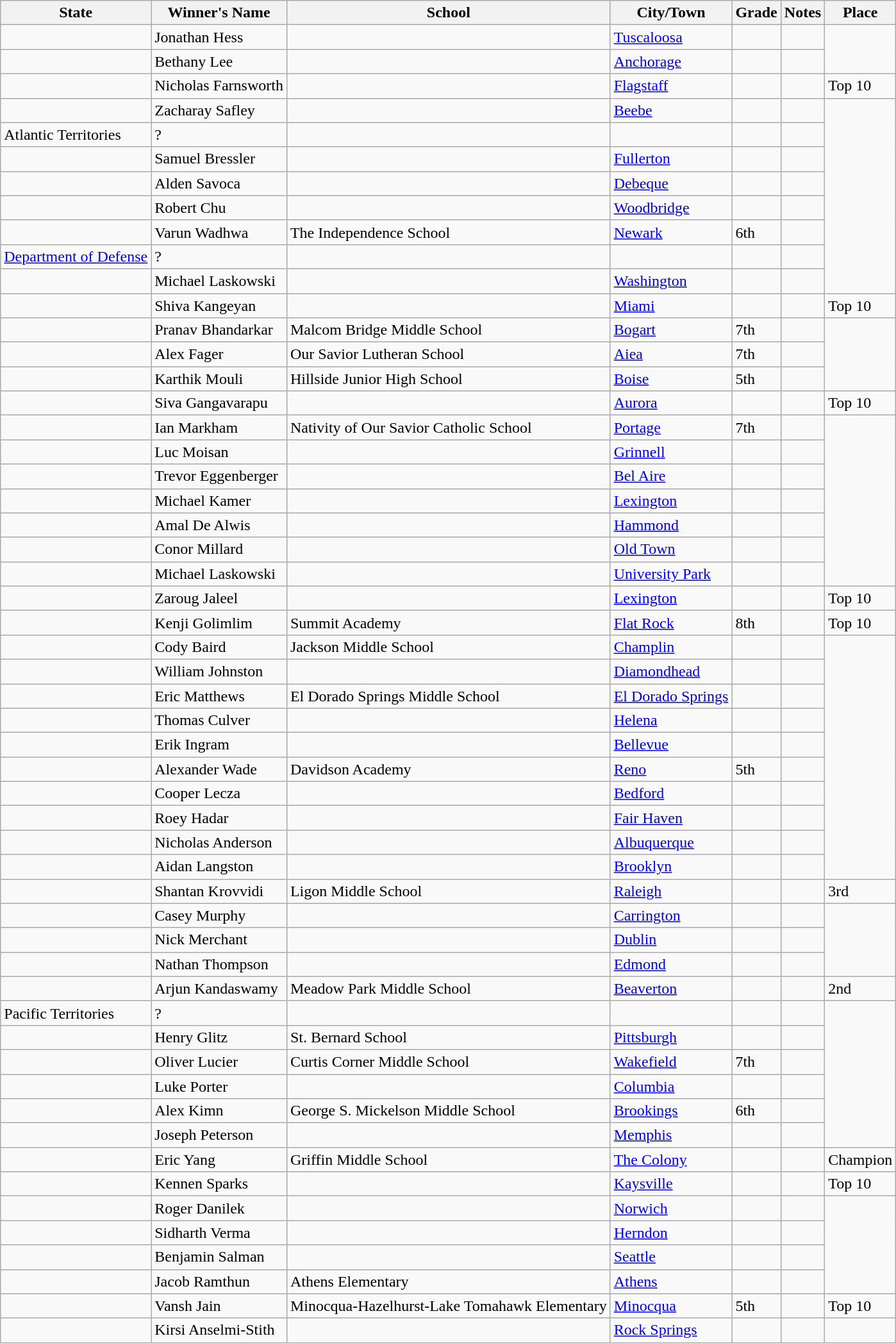<table class="wikitable">
<tr>
<th><strong>State</strong></th>
<th><strong>Winner's Name</strong></th>
<th><strong>School</strong></th>
<th><strong>City/Town</strong></th>
<th><strong>Grade</strong></th>
<th><strong>Notes</strong></th>
<th><strong>Place</strong></th>
</tr>
<tr>
<td></td>
<td>Jonathan Hess</td>
<td></td>
<td><a href='#'>Tuscaloosa</a></td>
<td></td>
<td></td>
</tr>
<tr>
<td></td>
<td>Bethany Lee</td>
<td></td>
<td><a href='#'>Anchorage</a></td>
<td></td>
<td></td>
</tr>
<tr>
<td></td>
<td>Nicholas Farnsworth</td>
<td></td>
<td><a href='#'>Flagstaff</a></td>
<td></td>
<td></td>
<td>Top 10</td>
</tr>
<tr>
<td></td>
<td>Zacharay Safley</td>
<td></td>
<td><a href='#'>Beebe</a></td>
<td></td>
<td></td>
</tr>
<tr>
<td>  Atlantic Territories</td>
<td>?</td>
<td></td>
<td></td>
<td></td>
<td></td>
</tr>
<tr>
<td></td>
<td>Samuel Bressler</td>
<td></td>
<td><a href='#'>Fullerton</a></td>
<td></td>
<td></td>
</tr>
<tr>
<td></td>
<td>Alden Savoca</td>
<td></td>
<td><a href='#'>Debeque</a></td>
<td></td>
<td></td>
</tr>
<tr>
<td></td>
<td>Robert Chu</td>
<td></td>
<td><a href='#'>Woodbridge</a></td>
<td></td>
<td></td>
</tr>
<tr>
<td></td>
<td>Varun Wadhwa</td>
<td>The Independence School</td>
<td><a href='#'>Newark</a></td>
<td>6th</td>
<td></td>
</tr>
<tr>
<td> <a href='#'>Department of Defense</a></td>
<td>?</td>
<td></td>
<td></td>
<td></td>
<td></td>
</tr>
<tr>
<td></td>
<td>Michael Laskowski</td>
<td></td>
<td><a href='#'>Washington</a></td>
<td></td>
<td></td>
</tr>
<tr>
<td></td>
<td>Shiva Kangeyan</td>
<td></td>
<td><a href='#'>Miami</a></td>
<td></td>
<td></td>
<td>Top 10</td>
</tr>
<tr>
<td></td>
<td>Pranav Bhandarkar</td>
<td>Malcom Bridge Middle School</td>
<td><a href='#'>Bogart</a></td>
<td>7th</td>
<td></td>
</tr>
<tr>
<td></td>
<td>Alex Fager</td>
<td>Our Savior Lutheran School</td>
<td><a href='#'>Aiea</a></td>
<td>7th</td>
<td></td>
</tr>
<tr>
<td></td>
<td>Karthik Mouli</td>
<td>Hillside Junior High School</td>
<td><a href='#'>Boise</a></td>
<td>5th</td>
<td></td>
</tr>
<tr>
<td></td>
<td>Siva Gangavarapu</td>
<td></td>
<td><a href='#'>Aurora</a></td>
<td></td>
<td></td>
<td>Top 10</td>
</tr>
<tr>
<td></td>
<td>Ian Markham</td>
<td>Nativity of Our Savior Catholic School</td>
<td><a href='#'>Portage</a></td>
<td>7th</td>
<td></td>
</tr>
<tr>
<td></td>
<td>Luc Moisan</td>
<td></td>
<td><a href='#'>Grinnell</a></td>
<td></td>
<td></td>
</tr>
<tr>
<td></td>
<td>Trevor Eggenberger</td>
<td></td>
<td><a href='#'>Bel Aire</a></td>
<td></td>
<td></td>
</tr>
<tr>
<td></td>
<td>Michael Kamer</td>
<td></td>
<td><a href='#'>Lexington</a></td>
<td></td>
<td></td>
</tr>
<tr>
<td></td>
<td>Amal De Alwis</td>
<td></td>
<td><a href='#'>Hammond</a></td>
<td></td>
<td></td>
</tr>
<tr>
<td></td>
<td>Conor Millard</td>
<td></td>
<td><a href='#'>Old Town</a></td>
<td></td>
<td></td>
</tr>
<tr>
<td></td>
<td>Michael Laskowski</td>
<td></td>
<td><a href='#'>University Park</a></td>
<td></td>
<td></td>
</tr>
<tr>
<td></td>
<td>Zaroug Jaleel</td>
<td></td>
<td><a href='#'>Lexington</a></td>
<td></td>
<td></td>
<td>Top 10</td>
</tr>
<tr>
<td></td>
<td>Kenji Golimlim</td>
<td>Summit Academy</td>
<td><a href='#'>Flat Rock</a></td>
<td>8th</td>
<td></td>
<td>Top 10</td>
</tr>
<tr>
<td></td>
<td>Cody Baird</td>
<td>Jackson Middle School</td>
<td><a href='#'>Champlin</a></td>
<td></td>
<td></td>
</tr>
<tr>
<td></td>
<td>William Johnston</td>
<td></td>
<td><a href='#'>Diamondhead</a></td>
<td></td>
<td></td>
</tr>
<tr>
<td></td>
<td>Eric Matthews</td>
<td>El Dorado Springs Middle School</td>
<td><a href='#'>El Dorado Springs</a></td>
<td></td>
<td></td>
</tr>
<tr>
<td></td>
<td>Thomas Culver</td>
<td></td>
<td><a href='#'>Helena</a></td>
<td></td>
<td></td>
</tr>
<tr>
<td></td>
<td>Erik Ingram</td>
<td></td>
<td><a href='#'>Bellevue</a></td>
<td></td>
<td></td>
</tr>
<tr>
<td></td>
<td>Alexander Wade</td>
<td>Davidson Academy</td>
<td><a href='#'>Reno</a></td>
<td>5th</td>
<td></td>
</tr>
<tr>
<td></td>
<td>Cooper Lecza</td>
<td></td>
<td><a href='#'>Bedford</a></td>
<td></td>
<td></td>
</tr>
<tr>
<td></td>
<td>Roey Hadar</td>
<td></td>
<td><a href='#'>Fair Haven</a></td>
<td></td>
<td></td>
</tr>
<tr>
<td></td>
<td>Nicholas Anderson</td>
<td></td>
<td><a href='#'>Albuquerque</a></td>
<td></td>
<td></td>
</tr>
<tr>
<td></td>
<td>Aidan Langston</td>
<td></td>
<td><a href='#'>Brooklyn</a></td>
<td></td>
<td></td>
</tr>
<tr>
<td></td>
<td>Shantan Krovvidi</td>
<td>Ligon Middle School</td>
<td><a href='#'>Raleigh</a></td>
<td></td>
<td></td>
<td>3rd</td>
</tr>
<tr>
<td></td>
<td>Casey Murphy</td>
<td></td>
<td><a href='#'>Carrington</a></td>
<td></td>
<td></td>
</tr>
<tr>
<td></td>
<td>Nick Merchant</td>
<td></td>
<td><a href='#'>Dublin</a></td>
<td></td>
<td></td>
</tr>
<tr>
<td></td>
<td>Nathan Thompson</td>
<td></td>
<td><a href='#'>Edmond</a></td>
<td></td>
<td></td>
</tr>
<tr>
<td></td>
<td>Arjun Kandaswamy</td>
<td>Meadow Park Middle School</td>
<td><a href='#'>Beaverton</a></td>
<td></td>
<td></td>
<td>2nd</td>
</tr>
<tr>
<td>   Pacific Territories</td>
<td>?</td>
<td></td>
<td></td>
<td></td>
<td></td>
</tr>
<tr>
<td></td>
<td>Henry Glitz</td>
<td>St. Bernard School</td>
<td><a href='#'>Pittsburgh</a></td>
<td></td>
<td></td>
</tr>
<tr>
<td></td>
<td>Oliver Lucier</td>
<td>Curtis Corner Middle School</td>
<td><a href='#'>Wakefield</a></td>
<td>7th</td>
<td></td>
</tr>
<tr>
<td></td>
<td>Luke Porter</td>
<td></td>
<td><a href='#'>Columbia</a></td>
<td></td>
<td></td>
</tr>
<tr>
<td></td>
<td>Alex Kimn</td>
<td>George S. Mickelson Middle School</td>
<td><a href='#'>Brookings</a></td>
<td>6th</td>
<td></td>
</tr>
<tr>
<td></td>
<td>Joseph Peterson</td>
<td></td>
<td><a href='#'>Memphis</a></td>
<td></td>
<td></td>
</tr>
<tr>
<td></td>
<td>Eric Yang</td>
<td>Griffin Middle School</td>
<td><a href='#'>The Colony</a></td>
<td></td>
<td></td>
<td>Champion</td>
</tr>
<tr>
<td></td>
<td>Kennen Sparks</td>
<td></td>
<td><a href='#'>Kaysville</a></td>
<td></td>
<td></td>
<td>Top 10</td>
</tr>
<tr>
<td></td>
<td>Roger Danilek</td>
<td></td>
<td><a href='#'>Norwich</a></td>
<td></td>
<td></td>
</tr>
<tr>
<td></td>
<td>Sidharth Verma</td>
<td></td>
<td><a href='#'>Herndon</a></td>
<td></td>
<td></td>
</tr>
<tr>
<td></td>
<td>Benjamin Salman</td>
<td></td>
<td><a href='#'>Seattle</a></td>
<td></td>
<td></td>
</tr>
<tr>
<td></td>
<td>Jacob Ramthun</td>
<td>Athens Elementary</td>
<td><a href='#'>Athens</a></td>
<td></td>
<td></td>
</tr>
<tr>
<td></td>
<td>Vansh Jain</td>
<td>Minocqua-Hazelhurst-Lake Tomahawk Elementary</td>
<td><a href='#'>Minocqua</a></td>
<td>5th</td>
<td></td>
<td>Top 10</td>
</tr>
<tr>
<td></td>
<td>Kirsi Anselmi-Stith</td>
<td></td>
<td><a href='#'>Rock Springs</a></td>
<td></td>
<td></td>
</tr>
</table>
